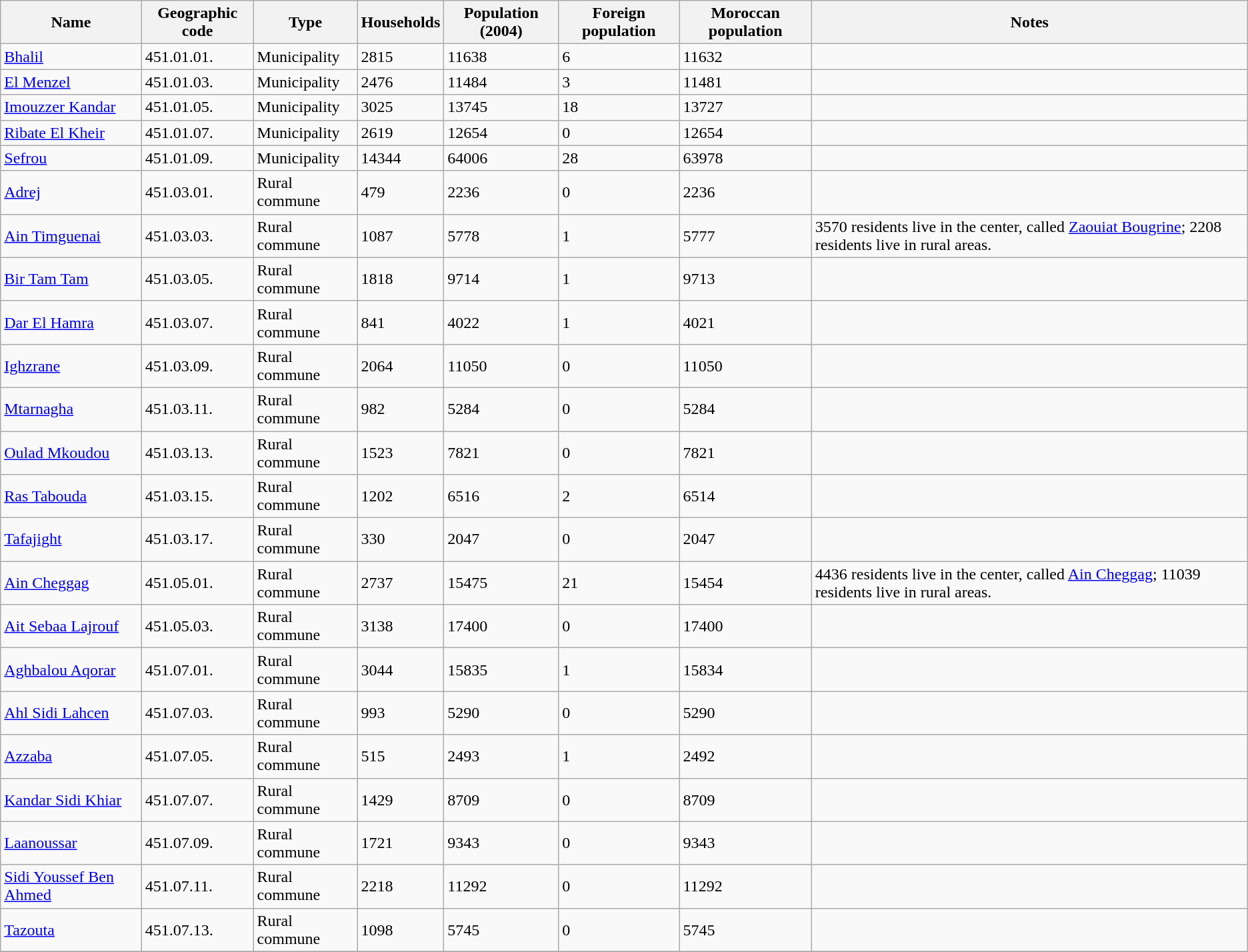<table class="wikitable sortable">
<tr>
<th>Name</th>
<th>Geographic code</th>
<th>Type</th>
<th>Households</th>
<th>Population (2004)</th>
<th>Foreign population</th>
<th>Moroccan population</th>
<th>Notes</th>
</tr>
<tr>
<td><a href='#'>Bhalil</a></td>
<td>451.01.01.</td>
<td>Municipality</td>
<td>2815</td>
<td>11638</td>
<td>6</td>
<td>11632</td>
<td></td>
</tr>
<tr>
<td><a href='#'>El Menzel</a></td>
<td>451.01.03.</td>
<td>Municipality</td>
<td>2476</td>
<td>11484</td>
<td>3</td>
<td>11481</td>
<td></td>
</tr>
<tr>
<td><a href='#'>Imouzzer Kandar</a></td>
<td>451.01.05.</td>
<td>Municipality</td>
<td>3025</td>
<td>13745</td>
<td>18</td>
<td>13727</td>
<td></td>
</tr>
<tr>
<td><a href='#'>Ribate El Kheir</a></td>
<td>451.01.07.</td>
<td>Municipality</td>
<td>2619</td>
<td>12654</td>
<td>0</td>
<td>12654</td>
<td></td>
</tr>
<tr>
<td><a href='#'>Sefrou</a></td>
<td>451.01.09.</td>
<td>Municipality</td>
<td>14344</td>
<td>64006</td>
<td>28</td>
<td>63978</td>
<td></td>
</tr>
<tr>
<td><a href='#'>Adrej</a></td>
<td>451.03.01.</td>
<td>Rural commune</td>
<td>479</td>
<td>2236</td>
<td>0</td>
<td>2236</td>
<td></td>
</tr>
<tr>
<td><a href='#'>Ain Timguenai</a></td>
<td>451.03.03.</td>
<td>Rural commune</td>
<td>1087</td>
<td>5778</td>
<td>1</td>
<td>5777</td>
<td>3570 residents live in the center, called <a href='#'>Zaouiat Bougrine</a>; 2208 residents live in rural areas.</td>
</tr>
<tr>
<td><a href='#'>Bir Tam Tam</a></td>
<td>451.03.05.</td>
<td>Rural commune</td>
<td>1818</td>
<td>9714</td>
<td>1</td>
<td>9713</td>
<td></td>
</tr>
<tr>
<td><a href='#'>Dar El Hamra</a></td>
<td>451.03.07.</td>
<td>Rural commune</td>
<td>841</td>
<td>4022</td>
<td>1</td>
<td>4021</td>
<td></td>
</tr>
<tr>
<td><a href='#'>Ighzrane</a></td>
<td>451.03.09.</td>
<td>Rural commune</td>
<td>2064</td>
<td>11050</td>
<td>0</td>
<td>11050</td>
<td></td>
</tr>
<tr>
<td><a href='#'>Mtarnagha</a></td>
<td>451.03.11.</td>
<td>Rural commune</td>
<td>982</td>
<td>5284</td>
<td>0</td>
<td>5284</td>
<td></td>
</tr>
<tr>
<td><a href='#'>Oulad Mkoudou</a></td>
<td>451.03.13.</td>
<td>Rural commune</td>
<td>1523</td>
<td>7821</td>
<td>0</td>
<td>7821</td>
<td></td>
</tr>
<tr>
<td><a href='#'>Ras Tabouda</a></td>
<td>451.03.15.</td>
<td>Rural commune</td>
<td>1202</td>
<td>6516</td>
<td>2</td>
<td>6514</td>
<td></td>
</tr>
<tr>
<td><a href='#'>Tafajight</a></td>
<td>451.03.17.</td>
<td>Rural commune</td>
<td>330</td>
<td>2047</td>
<td>0</td>
<td>2047</td>
<td></td>
</tr>
<tr>
<td><a href='#'>Ain Cheggag</a></td>
<td>451.05.01.</td>
<td>Rural commune</td>
<td>2737</td>
<td>15475</td>
<td>21</td>
<td>15454</td>
<td>4436 residents live in the center, called <a href='#'>Ain Cheggag</a>; 11039 residents live in rural areas.</td>
</tr>
<tr>
<td><a href='#'>Ait Sebaa Lajrouf</a></td>
<td>451.05.03.</td>
<td>Rural commune</td>
<td>3138</td>
<td>17400</td>
<td>0</td>
<td>17400</td>
<td></td>
</tr>
<tr>
<td><a href='#'>Aghbalou Aqorar</a></td>
<td>451.07.01.</td>
<td>Rural commune</td>
<td>3044</td>
<td>15835</td>
<td>1</td>
<td>15834</td>
<td></td>
</tr>
<tr>
<td><a href='#'>Ahl Sidi Lahcen</a></td>
<td>451.07.03.</td>
<td>Rural commune</td>
<td>993</td>
<td>5290</td>
<td>0</td>
<td>5290</td>
<td></td>
</tr>
<tr>
<td><a href='#'>Azzaba</a></td>
<td>451.07.05.</td>
<td>Rural commune</td>
<td>515</td>
<td>2493</td>
<td>1</td>
<td>2492</td>
<td></td>
</tr>
<tr>
<td><a href='#'>Kandar Sidi Khiar</a></td>
<td>451.07.07.</td>
<td>Rural commune</td>
<td>1429</td>
<td>8709</td>
<td>0</td>
<td>8709</td>
<td></td>
</tr>
<tr>
<td><a href='#'>Laanoussar</a></td>
<td>451.07.09.</td>
<td>Rural commune</td>
<td>1721</td>
<td>9343</td>
<td>0</td>
<td>9343</td>
<td></td>
</tr>
<tr>
<td><a href='#'>Sidi Youssef Ben Ahmed</a></td>
<td>451.07.11.</td>
<td>Rural commune</td>
<td>2218</td>
<td>11292</td>
<td>0</td>
<td>11292</td>
<td></td>
</tr>
<tr>
<td><a href='#'>Tazouta</a></td>
<td>451.07.13.</td>
<td>Rural commune</td>
<td>1098</td>
<td>5745</td>
<td>0</td>
<td>5745</td>
<td></td>
</tr>
<tr>
</tr>
</table>
